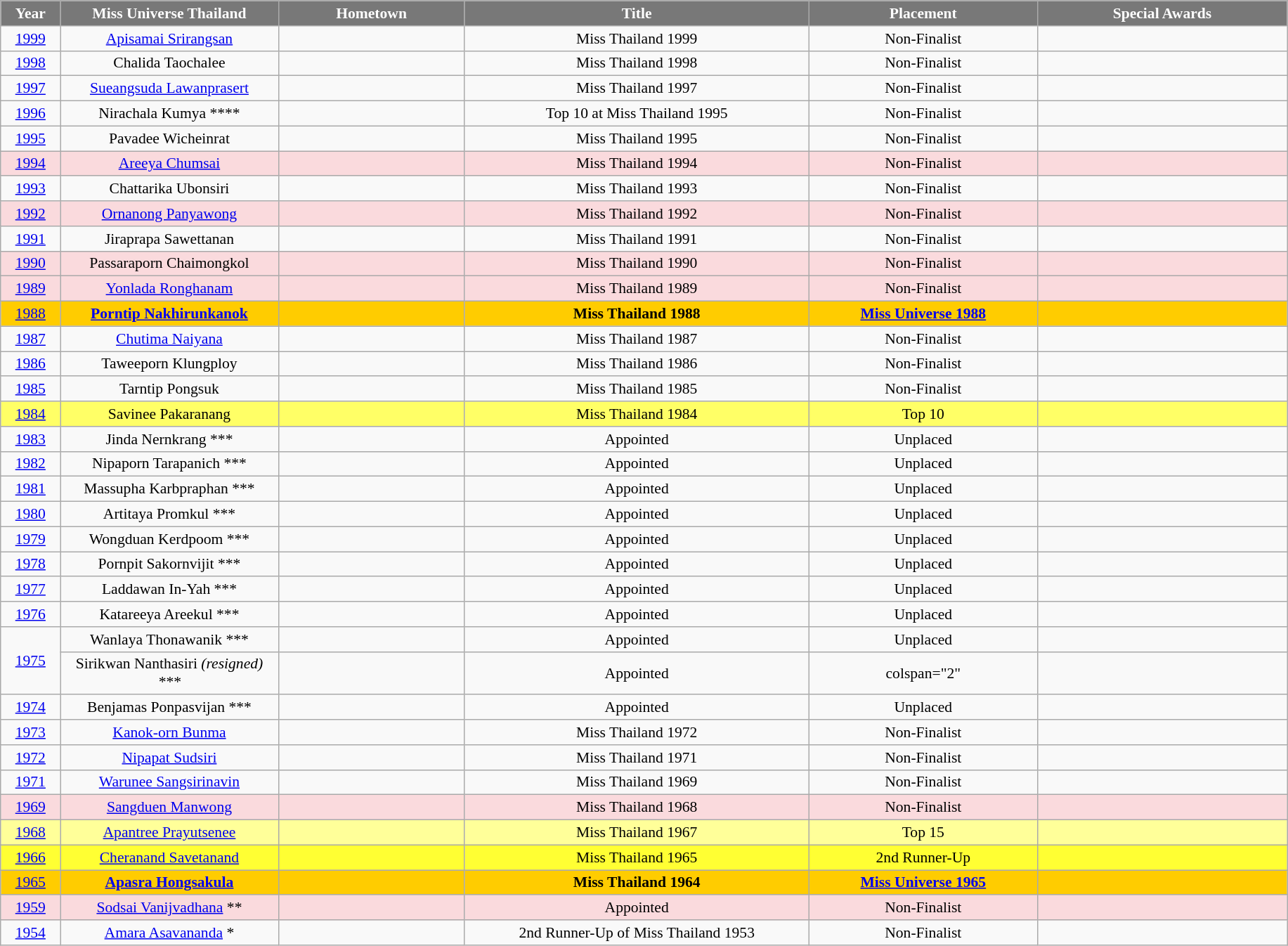<table class="wikitable sortable" style="font-size: 90%; text-align:center">
<tr>
<th width="50" style="background-color:#787878;color:#FFFFFF;">Year</th>
<th width="200" style="background-color:#787878;color:#FFFFFF;">Miss Universe Thailand</th>
<th width="170" style="background-color:#787878;color:#FFFFFF;">Hometown</th>
<th width="320" style="background-color:#787878;color:#FFFFFF;">Title</th>
<th width="210" style="background-color:#787878;color:#FFFFFF;">Placement</th>
<th width="230" style="background-color:#787878;color:#FFFFFF;">Special Awards</th>
</tr>
<tr>
<td><a href='#'>1999</a></td>
<td><a href='#'>Apisamai Srirangsan</a></td>
<td align=left></td>
<td>Miss Thailand 1999</td>
<td align="center">Non-Finalist</td>
<td></td>
</tr>
<tr>
<td><a href='#'>1998</a></td>
<td>Chalida Taochalee</td>
<td align=left></td>
<td>Miss Thailand 1998</td>
<td align="center">Non-Finalist</td>
<td></td>
</tr>
<tr>
<td><a href='#'>1997</a></td>
<td><a href='#'>Sueangsuda Lawanprasert</a></td>
<td align=left></td>
<td>Miss Thailand 1997</td>
<td align="center">Non-Finalist</td>
<td></td>
</tr>
<tr>
<td><a href='#'>1996</a></td>
<td>Nirachala Kumya ****</td>
<td align=left></td>
<td>Top 10 at Miss Thailand 1995</td>
<td align="center">Non-Finalist</td>
<td></td>
</tr>
<tr>
<td><a href='#'>1995</a></td>
<td>Pavadee Wicheinrat</td>
<td align=left></td>
<td>Miss Thailand 1995</td>
<td align="center">Non-Finalist</td>
<td></td>
</tr>
<tr style="background-color:#FADADD;: bold">
<td><a href='#'>1994</a></td>
<td><a href='#'>Areeya Chumsai</a></td>
<td align=left></td>
<td>Miss Thailand 1994</td>
<td align="center">Non-Finalist</td>
<td style="background:;"></td>
</tr>
<tr>
<td><a href='#'>1993</a></td>
<td>Chattarika Ubonsiri</td>
<td align=left></td>
<td>Miss Thailand 1993</td>
<td align="center">Non-Finalist</td>
<td style="background:;"></td>
</tr>
<tr style="background-color:#FADADD;: bold">
<td><a href='#'>1992</a></td>
<td><a href='#'>Ornanong Panyawong</a></td>
<td align=left></td>
<td>Miss Thailand 1992</td>
<td align="center">Non-Finalist</td>
<td style="background:;"></td>
</tr>
<tr>
<td><a href='#'>1991</a></td>
<td>Jiraprapa Sawettanan</td>
<td align=left></td>
<td>Miss Thailand 1991</td>
<td align="center">Non-Finalist</td>
<td></td>
</tr>
<tr style="background-color:#FADADD;: bold">
<td><a href='#'>1990</a></td>
<td>Passaraporn Chaimongkol</td>
<td align=left></td>
<td>Miss Thailand 1990</td>
<td align="center">Non-Finalist</td>
<td style="background:;"></td>
</tr>
<tr style="background-color:#FADADD;: bold">
<td><a href='#'>1989</a></td>
<td><a href='#'>Yonlada Ronghanam</a></td>
<td align=left></td>
<td>Miss Thailand 1989</td>
<td align="center">Non-Finalist</td>
<td style="background:;"></td>
</tr>
<tr style="background-color:#FFCC00;: bold">
<td><a href='#'>1988</a></td>
<td><strong><a href='#'>Porntip Nakhirunkanok</a></strong></td>
<td align=left><strong></strong></td>
<td><strong>Miss Thailand 1988</strong></td>
<td align="center"><strong><a href='#'>Miss Universe 1988</a></strong></td>
<td style="background:;"></td>
</tr>
<tr>
<td><a href='#'>1987</a></td>
<td><a href='#'>Chutima Naiyana</a></td>
<td align=left></td>
<td>Miss Thailand 1987</td>
<td align="center">Non-Finalist</td>
<td></td>
</tr>
<tr>
<td><a href='#'>1986</a></td>
<td>Taweeporn Klungploy</td>
<td align=left></td>
<td>Miss Thailand 1986</td>
<td align="center">Non-Finalist</td>
<td></td>
</tr>
<tr>
<td><a href='#'>1985</a></td>
<td>Tarntip Pongsuk</td>
<td align=left></td>
<td>Miss Thailand 1985</td>
<td align="center">Non-Finalist</td>
<td></td>
</tr>
<tr style="background-color:#FFFF66;: bold">
<td><a href='#'>1984</a></td>
<td>Savinee Pakaranang</td>
<td align=left></td>
<td>Miss Thailand 1984</td>
<td align="center">Top 10</td>
<td></td>
</tr>
<tr>
<td><a href='#'>1983</a></td>
<td>Jinda Nernkrang ***</td>
<td align=left></td>
<td>Appointed</td>
<td align="center">Unplaced</td>
<td></td>
</tr>
<tr>
<td><a href='#'>1982</a></td>
<td>Nipaporn Tarapanich ***</td>
<td align=left></td>
<td>Appointed</td>
<td align="center">Unplaced</td>
<td></td>
</tr>
<tr>
<td><a href='#'>1981</a></td>
<td>Massupha Karbpraphan ***</td>
<td align=left></td>
<td>Appointed</td>
<td align="center">Unplaced</td>
<td></td>
</tr>
<tr>
<td><a href='#'>1980</a></td>
<td>Artitaya Promkul ***</td>
<td align=left></td>
<td>Appointed</td>
<td align="center">Unplaced</td>
<td></td>
</tr>
<tr>
<td><a href='#'>1979</a></td>
<td>Wongduan Kerdpoom ***</td>
<td align=left></td>
<td>Appointed</td>
<td align="center">Unplaced</td>
<td></td>
</tr>
<tr>
<td><a href='#'>1978</a></td>
<td>Pornpit Sakornvijit ***</td>
<td align=left></td>
<td>Appointed</td>
<td align="center">Unplaced</td>
<td></td>
</tr>
<tr>
<td><a href='#'>1977</a></td>
<td>Laddawan In-Yah ***</td>
<td align=left></td>
<td>Appointed</td>
<td align="center">Unplaced</td>
<td></td>
</tr>
<tr>
<td><a href='#'>1976</a></td>
<td>Katareeya Areekul ***</td>
<td align=left></td>
<td>Appointed</td>
<td align="center">Unplaced</td>
<td></td>
</tr>
<tr>
<td rowspan="2"><a href='#'>1975</a></td>
<td>Wanlaya Thonawanik ***</td>
<td align=left></td>
<td>Appointed</td>
<td align="center">Unplaced</td>
<td></td>
</tr>
<tr>
<td>Sirikwan Nanthasiri <em>(resigned) ***</em></td>
<td align=left></td>
<td>Appointed</td>
<td>colspan="2" </td>
</tr>
<tr>
<td><a href='#'>1974</a></td>
<td>Benjamas Ponpasvijan ***</td>
<td align=left></td>
<td>Appointed</td>
<td align="center">Unplaced</td>
<td></td>
</tr>
<tr>
<td><a href='#'>1973</a></td>
<td><a href='#'>Kanok-orn Bunma</a></td>
<td align=left></td>
<td>Miss Thailand 1972</td>
<td align="center">Non-Finalist</td>
<td></td>
</tr>
<tr>
<td><a href='#'>1972</a></td>
<td><a href='#'>Nipapat Sudsiri</a></td>
<td align=left></td>
<td>Miss Thailand 1971</td>
<td align="center">Non-Finalist</td>
<td></td>
</tr>
<tr>
<td><a href='#'>1971</a></td>
<td><a href='#'>Warunee Sangsirinavin</a></td>
<td align=left></td>
<td>Miss Thailand 1969</td>
<td align="center">Non-Finalist</td>
<td></td>
</tr>
<tr style="background-color:#FADADD;: bold">
<td><a href='#'>1969</a></td>
<td><a href='#'>Sangduen Manwong</a></td>
<td align=left></td>
<td>Miss Thailand 1968</td>
<td align="center">Non-Finalist</td>
<td style="background:;"></td>
</tr>
<tr style="background-color:#FFFF99;: bold">
<td><a href='#'>1968</a></td>
<td><a href='#'>Apantree Prayutsenee</a></td>
<td align=left></td>
<td>Miss Thailand 1967</td>
<td align="center">Top 15</td>
<td></td>
</tr>
<tr style="background-color:#FFFF33;: bold">
<td><a href='#'>1966</a></td>
<td><a href='#'>Cheranand Savetanand</a></td>
<td align=left></td>
<td>Miss Thailand 1965</td>
<td align="center">2nd Runner-Up</td>
<td></td>
</tr>
<tr style="background-color:#FFCC00;: bold">
<td><a href='#'>1965</a></td>
<td><strong><a href='#'>Apasra Hongsakula</a></strong></td>
<td align=left><strong></strong></td>
<td><strong>Miss Thailand 1964</strong></td>
<td align="center"><strong><a href='#'>Miss Universe 1965</a></strong></td>
<td></td>
</tr>
<tr style="background-color:#FADADD;: bold">
<td><a href='#'>1959</a></td>
<td><a href='#'>Sodsai Vanijvadhana</a> **</td>
<td align=left></td>
<td>Appointed</td>
<td align="center">Non-Finalist</td>
<td style="background:;"></td>
</tr>
<tr>
<td><a href='#'>1954</a></td>
<td><a href='#'>Amara Asavananda</a> *</td>
<td align=left></td>
<td>2nd Runner-Up of Miss Thailand 1953</td>
<td align="center">Non-Finalist</td>
<td></td>
</tr>
</table>
